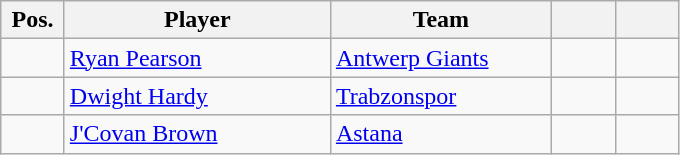<table class="wikitable">
<tr>
<th width=35>Pos.</th>
<th width=170>Player</th>
<th width=140>Team</th>
<th width=35></th>
<th width=35></th>
</tr>
<tr>
<td></td>
<td> <a href='#'>Ryan Pearson</a></td>
<td> <a href='#'>Antwerp Giants</a></td>
<td></td>
<td></td>
</tr>
<tr>
<td></td>
<td> <a href='#'>Dwight Hardy</a></td>
<td> <a href='#'>Trabzonspor</a></td>
<td></td>
<td></td>
</tr>
<tr>
<td></td>
<td> <a href='#'>J'Covan Brown</a></td>
<td> <a href='#'>Astana</a></td>
<td></td>
<td></td>
</tr>
</table>
